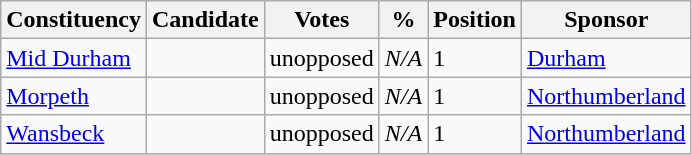<table class="wikitable sortable">
<tr>
<th>Constituency</th>
<th>Candidate</th>
<th>Votes</th>
<th>%</th>
<th>Position</th>
<th>Sponsor</th>
</tr>
<tr>
<td><a href='#'>Mid Durham</a></td>
<td></td>
<td>unopposed</td>
<td><em>N/A</em></td>
<td>1</td>
<td><a href='#'>Durham</a></td>
</tr>
<tr>
<td><a href='#'>Morpeth</a></td>
<td></td>
<td>unopposed</td>
<td><em>N/A</em></td>
<td>1</td>
<td><a href='#'>Northumberland</a></td>
</tr>
<tr>
<td><a href='#'>Wansbeck</a></td>
<td></td>
<td>unopposed</td>
<td><em>N/A</em></td>
<td>1</td>
<td><a href='#'>Northumberland</a></td>
</tr>
</table>
